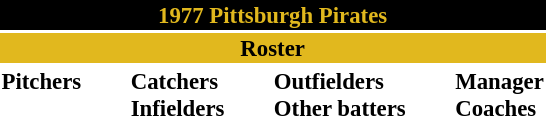<table class="toccolours" style="font-size: 95%;">
<tr>
<th colspan="10" style="background-color: black; color: #e1b81e; text-align: center;">1977 Pittsburgh Pirates</th>
</tr>
<tr>
<td colspan="10" style="background-color: #e1b81e; color: black; text-align: center;"><strong>Roster</strong></td>
</tr>
<tr>
<td valign="top"><strong>Pitchers</strong><br>












</td>
<td width="25px"></td>
<td valign="top"><strong>Catchers</strong><br>

<strong>Infielders</strong>












</td>
<td width="25px"></td>
<td valign="top"><strong>Outfielders</strong><br>





<strong>Other batters</strong>
</td>
<td width="25px"></td>
<td valign="top"><strong>Manager</strong><br>
<strong>Coaches</strong>



</td>
</tr>
</table>
